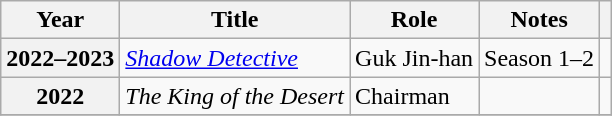<table class="wikitable  plainrowheaders">
<tr>
<th scope="col">Year</th>
<th scope="col">Title</th>
<th scope="col">Role</th>
<th>Notes</th>
<th scope="col" class="unsortable"></th>
</tr>
<tr>
<th scope="row">2022–2023</th>
<td><em><a href='#'>Shadow Detective</a></em> </td>
<td>Guk Jin-han</td>
<td>Season 1–2</td>
<td></td>
</tr>
<tr>
<th scope="row">2022</th>
<td><em>The King of the Desert</em></td>
<td>Chairman</td>
<td></td>
<td></td>
</tr>
<tr>
</tr>
</table>
